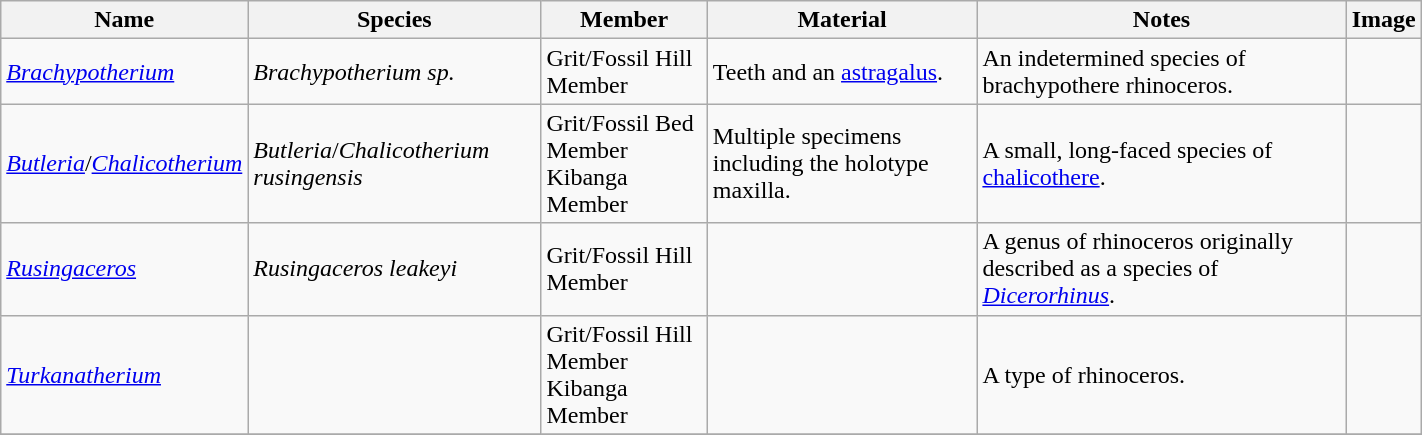<table class="wikitable" align="center" width="75%">
<tr>
<th>Name</th>
<th>Species</th>
<th>Member</th>
<th>Material</th>
<th>Notes</th>
<th>Image</th>
</tr>
<tr>
<td><em><a href='#'>Brachypotherium</a></em></td>
<td><em>Brachypotherium sp.</em></td>
<td>Grit/Fossil Hill Member</td>
<td>Teeth and an <a href='#'>astragalus</a>.</td>
<td>An indetermined species of brachypothere rhinoceros.</td>
<td></td>
</tr>
<tr>
<td><em><a href='#'>Butleria</a></em>/<em><a href='#'>Chalicotherium</a></em></td>
<td><em>Butleria</em>/<em>Chalicotherium rusingensis</em></td>
<td>Grit/Fossil Bed Member<br>Kibanga Member </td>
<td>Multiple specimens including the holotype maxilla.</td>
<td>A small, long-faced species of <a href='#'>chalicothere</a>.</td>
<td></td>
</tr>
<tr>
<td><em><a href='#'>Rusingaceros</a></em></td>
<td><em>Rusingaceros leakeyi</em></td>
<td>Grit/Fossil Hill Member</td>
<td></td>
<td>A genus of rhinoceros originally described as a species of <em><a href='#'>Dicerorhinus</a></em>.</td>
<td></td>
</tr>
<tr>
<td><em><a href='#'>Turkanatherium</a></em></td>
<td></td>
<td>Grit/Fossil Hill Member<br>Kibanga Member</td>
<td></td>
<td>A type of rhinoceros.</td>
<td></td>
</tr>
<tr>
</tr>
</table>
